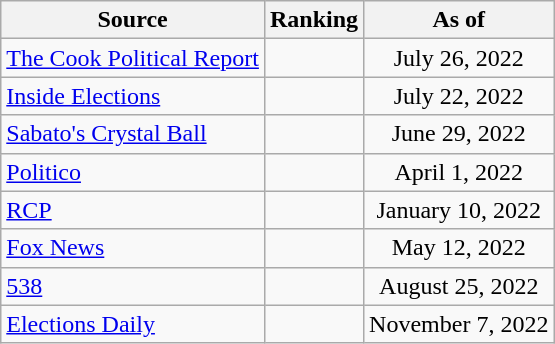<table class="wikitable" style="text-align:center">
<tr>
<th>Source</th>
<th>Ranking</th>
<th>As of</th>
</tr>
<tr>
<td align=left><a href='#'>The Cook Political Report</a></td>
<td></td>
<td>July 26, 2022</td>
</tr>
<tr>
<td align=left><a href='#'>Inside Elections</a></td>
<td></td>
<td>July 22, 2022</td>
</tr>
<tr>
<td align=left><a href='#'>Sabato's Crystal Ball</a></td>
<td></td>
<td>June 29, 2022</td>
</tr>
<tr>
<td align="left"><a href='#'>Politico</a></td>
<td></td>
<td>April 1, 2022</td>
</tr>
<tr>
<td align=left><a href='#'>RCP</a></td>
<td></td>
<td>January 10, 2022</td>
</tr>
<tr>
<td align=left><a href='#'>Fox News</a></td>
<td></td>
<td>May 12, 2022</td>
</tr>
<tr>
<td align="left"><a href='#'>538</a></td>
<td></td>
<td>August 25, 2022</td>
</tr>
<tr>
<td align="left"><a href='#'>Elections Daily</a></td>
<td></td>
<td>November 7, 2022</td>
</tr>
</table>
